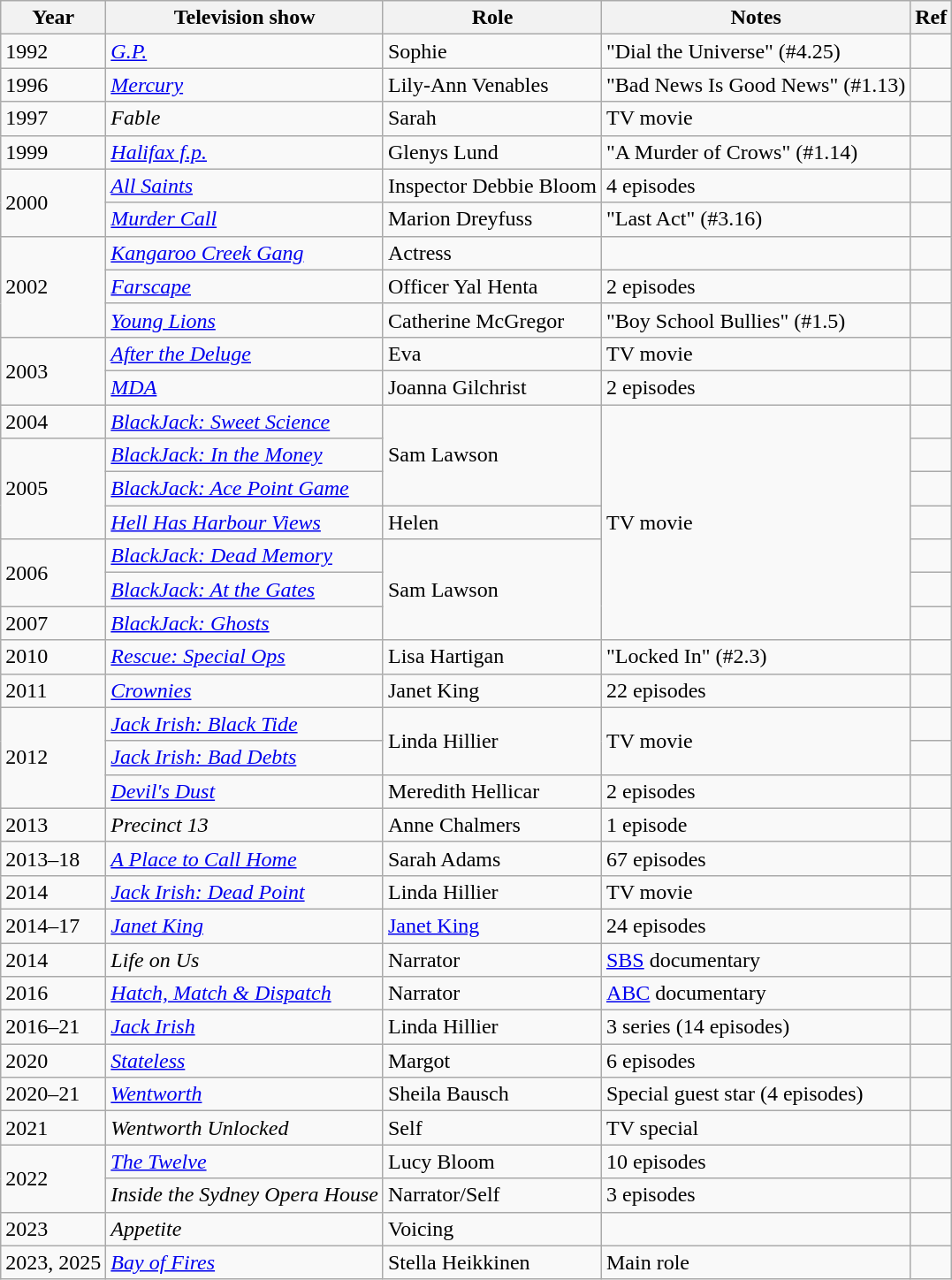<table class="wikitable sortable">
<tr>
<th>Year</th>
<th>Television show</th>
<th>Role</th>
<th class=unsortable>Notes</th>
<th>Ref</th>
</tr>
<tr>
<td>1992</td>
<td><em><a href='#'>G.P.</a></em></td>
<td>Sophie</td>
<td>"Dial the Universe" (#4.25)</td>
<td></td>
</tr>
<tr>
<td>1996</td>
<td><em><a href='#'>Mercury</a></em></td>
<td>Lily-Ann Venables</td>
<td>"Bad News Is Good News" (#1.13)</td>
<td></td>
</tr>
<tr>
<td>1997</td>
<td><em>Fable</em></td>
<td>Sarah</td>
<td>TV movie</td>
<td></td>
</tr>
<tr>
<td>1999</td>
<td><em><a href='#'>Halifax f.p.</a></em></td>
<td>Glenys Lund</td>
<td>"A Murder of Crows" (#1.14)</td>
<td></td>
</tr>
<tr>
<td rowspan="2">2000</td>
<td><em><a href='#'>All Saints</a></em></td>
<td>Inspector Debbie Bloom</td>
<td>4 episodes</td>
<td></td>
</tr>
<tr>
<td><em><a href='#'>Murder Call</a></em></td>
<td>Marion Dreyfuss</td>
<td>"Last Act" (#3.16)</td>
<td></td>
</tr>
<tr>
<td rowspan="3">2002</td>
<td><em><a href='#'>Kangaroo Creek Gang</a></em></td>
<td>Actress</td>
<td></td>
<td></td>
</tr>
<tr>
<td><em><a href='#'>Farscape</a></em></td>
<td>Officer Yal Henta</td>
<td>2 episodes</td>
<td></td>
</tr>
<tr>
<td><em><a href='#'>Young Lions</a></em></td>
<td>Catherine McGregor</td>
<td>"Boy School Bullies" (#1.5)</td>
<td></td>
</tr>
<tr>
<td rowspan="2">2003</td>
<td><em><a href='#'>After the Deluge</a></em></td>
<td>Eva</td>
<td>TV movie</td>
<td></td>
</tr>
<tr>
<td><em><a href='#'>MDA</a></em></td>
<td>Joanna Gilchrist</td>
<td>2 episodes</td>
<td></td>
</tr>
<tr>
<td>2004</td>
<td><em><a href='#'>BlackJack: Sweet Science</a></em></td>
<td rowspan="3">Sam Lawson</td>
<td rowspan="7">TV movie</td>
<td></td>
</tr>
<tr>
<td rowspan="3">2005</td>
<td><em><a href='#'>BlackJack: In the Money</a></em></td>
<td></td>
</tr>
<tr>
<td><em><a href='#'>BlackJack: Ace Point Game</a></em></td>
<td></td>
</tr>
<tr>
<td><em><a href='#'>Hell Has Harbour Views</a></em></td>
<td>Helen</td>
<td></td>
</tr>
<tr>
<td rowspan="2">2006</td>
<td><em><a href='#'>BlackJack: Dead Memory</a></em></td>
<td rowspan="3">Sam Lawson</td>
<td></td>
</tr>
<tr>
<td><em><a href='#'>BlackJack: At the Gates</a></em></td>
<td></td>
</tr>
<tr>
<td>2007</td>
<td><em><a href='#'>BlackJack: Ghosts</a></em></td>
<td></td>
</tr>
<tr>
<td>2010</td>
<td><em><a href='#'>Rescue: Special Ops</a></em></td>
<td>Lisa Hartigan</td>
<td>"Locked In" (#2.3)</td>
<td></td>
</tr>
<tr>
<td>2011</td>
<td><em><a href='#'>Crownies</a></em></td>
<td>Janet King</td>
<td>22 episodes</td>
<td></td>
</tr>
<tr>
<td rowspan="3">2012</td>
<td><em><a href='#'>Jack Irish: Black Tide</a></em></td>
<td rowspan="2">Linda Hillier</td>
<td rowspan="2">TV movie</td>
<td></td>
</tr>
<tr>
<td><em><a href='#'>Jack Irish: Bad Debts</a></em></td>
<td></td>
</tr>
<tr>
<td><em><a href='#'>Devil's Dust</a></em></td>
<td>Meredith Hellicar</td>
<td>2 episodes</td>
<td></td>
</tr>
<tr>
<td>2013</td>
<td><em>Precinct 13</em></td>
<td>Anne Chalmers</td>
<td>1 episode</td>
<td></td>
</tr>
<tr>
<td>2013–18</td>
<td><em><a href='#'>A Place to Call Home</a></em></td>
<td>Sarah Adams</td>
<td>67 episodes</td>
<td></td>
</tr>
<tr>
<td>2014</td>
<td><em><a href='#'>Jack Irish: Dead Point</a></em></td>
<td>Linda Hillier</td>
<td>TV movie</td>
<td></td>
</tr>
<tr>
<td>2014–17</td>
<td><em><a href='#'>Janet King</a></em></td>
<td><a href='#'>Janet King</a></td>
<td>24 episodes</td>
<td></td>
</tr>
<tr>
<td>2014</td>
<td><em>Life on Us</em></td>
<td>Narrator</td>
<td><a href='#'>SBS</a> documentary</td>
<td></td>
</tr>
<tr>
<td>2016</td>
<td><em><a href='#'>Hatch, Match & Dispatch</a></em></td>
<td>Narrator</td>
<td><a href='#'>ABC</a> documentary</td>
<td></td>
</tr>
<tr>
<td>2016–21</td>
<td><em><a href='#'>Jack Irish</a></em></td>
<td>Linda Hillier</td>
<td>3 series (14 episodes)</td>
<td></td>
</tr>
<tr>
<td>2020</td>
<td><em><a href='#'>Stateless</a></em></td>
<td>Margot</td>
<td>6 episodes</td>
<td></td>
</tr>
<tr>
<td>2020–21</td>
<td><em><a href='#'>Wentworth</a></em></td>
<td>Sheila Bausch</td>
<td>Special guest star (4 episodes)</td>
<td></td>
</tr>
<tr>
<td>2021</td>
<td><em>Wentworth Unlocked</em></td>
<td>Self</td>
<td>TV special</td>
<td></td>
</tr>
<tr>
<td rowspan="2">2022</td>
<td><em><a href='#'>The Twelve</a></em></td>
<td>Lucy Bloom</td>
<td>10 episodes</td>
<td></td>
</tr>
<tr>
<td><em>Inside the Sydney Opera House</em></td>
<td>Narrator/Self</td>
<td>3 episodes</td>
<td></td>
</tr>
<tr>
<td>2023</td>
<td><em>Appetite</em></td>
<td>Voicing</td>
<td></td>
<td></td>
</tr>
<tr>
<td>2023, 2025</td>
<td><em><a href='#'>Bay of Fires</a></em></td>
<td>Stella Heikkinen</td>
<td>Main role</td>
<td></td>
</tr>
</table>
